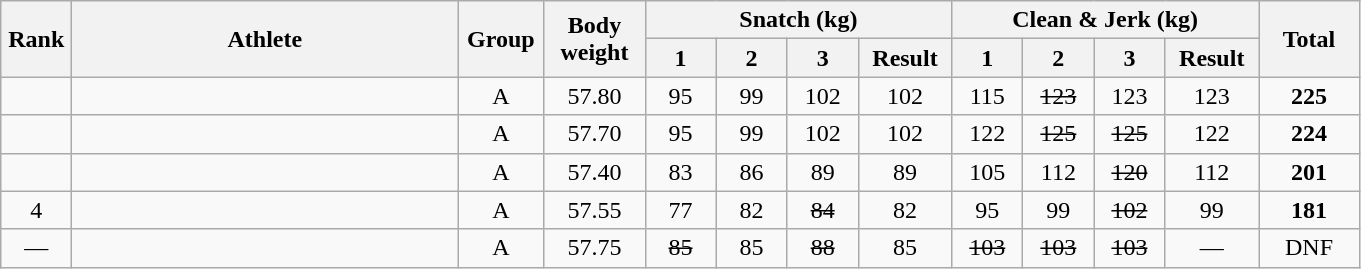<table class = "wikitable" style="text-align:center;">
<tr>
<th rowspan=2 width=40>Rank</th>
<th rowspan=2 width=250>Athlete</th>
<th rowspan=2 width=50>Group</th>
<th rowspan=2 width=60>Body weight</th>
<th colspan=4>Snatch (kg)</th>
<th colspan=4>Clean & Jerk (kg)</th>
<th rowspan=2 width=60>Total</th>
</tr>
<tr>
<th width=40>1</th>
<th width=40>2</th>
<th width=40>3</th>
<th width=55>Result</th>
<th width=40>1</th>
<th width=40>2</th>
<th width=40>3</th>
<th width=55>Result</th>
</tr>
<tr>
<td></td>
<td align=left></td>
<td>A</td>
<td>57.80</td>
<td>95</td>
<td>99</td>
<td>102</td>
<td>102</td>
<td>115</td>
<td><s>123</s></td>
<td>123</td>
<td>123</td>
<td><strong>225</strong></td>
</tr>
<tr>
<td></td>
<td align=left></td>
<td>A</td>
<td>57.70</td>
<td>95</td>
<td>99</td>
<td>102</td>
<td>102</td>
<td>122</td>
<td><s>125</s></td>
<td><s>125</s></td>
<td>122</td>
<td><strong>224</strong></td>
</tr>
<tr>
<td></td>
<td align=left></td>
<td>A</td>
<td>57.40</td>
<td>83</td>
<td>86</td>
<td>89</td>
<td>89</td>
<td>105</td>
<td>112</td>
<td><s>120</s></td>
<td>112</td>
<td><strong>201</strong></td>
</tr>
<tr>
<td>4</td>
<td align=left></td>
<td>A</td>
<td>57.55</td>
<td>77</td>
<td>82</td>
<td><s>84</s></td>
<td>82</td>
<td>95</td>
<td>99</td>
<td><s>102</s></td>
<td>99</td>
<td><strong>181</strong></td>
</tr>
<tr>
<td>—</td>
<td align=left></td>
<td>A</td>
<td>57.75</td>
<td><s>85</s></td>
<td>85</td>
<td><s>88</s></td>
<td>85</td>
<td><s>103</s></td>
<td><s>103</s></td>
<td><s>103</s></td>
<td>—</td>
<td>DNF</td>
</tr>
</table>
